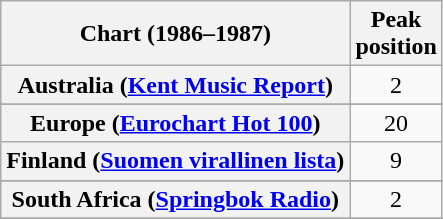<table class="wikitable sortable plainrowheaders">
<tr>
<th>Chart (1986–1987)</th>
<th>Peak<br>position</th>
</tr>
<tr>
<th scope="row">Australia (<a href='#'>Kent Music Report</a>)</th>
<td align="center">2</td>
</tr>
<tr>
</tr>
<tr>
</tr>
<tr>
</tr>
<tr>
<th scope="row">Europe (<a href='#'>Eurochart Hot 100</a>)</th>
<td align="center">20</td>
</tr>
<tr>
<th scope="row">Finland (<a href='#'>Suomen virallinen lista</a>)</th>
<td align="center">9</td>
</tr>
<tr>
</tr>
<tr>
</tr>
<tr>
</tr>
<tr>
</tr>
<tr>
<th scope="row">South Africa (<a href='#'>Springbok Radio</a>)</th>
<td align="center">2</td>
</tr>
<tr>
</tr>
<tr>
</tr>
<tr>
</tr>
<tr>
</tr>
</table>
